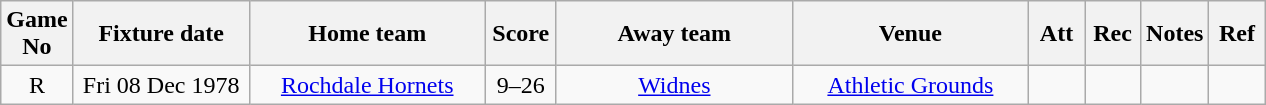<table class="wikitable" style="text-align:center;">
<tr>
<th width=20 abbr="No">Game No</th>
<th width=110 abbr="Date">Fixture date</th>
<th width=150 abbr="Home team">Home team</th>
<th width=40 abbr="Score">Score</th>
<th width=150 abbr="Away team">Away team</th>
<th width=150 abbr="Venue">Venue</th>
<th width=30 abbr="Att">Att</th>
<th width=30 abbr="Rec">Rec</th>
<th width=20 abbr="Notes">Notes</th>
<th width=30 abbr="Ref">Ref</th>
</tr>
<tr>
<td>R</td>
<td>Fri 08 Dec 1978</td>
<td><a href='#'>Rochdale Hornets</a></td>
<td>9–26</td>
<td><a href='#'>Widnes</a></td>
<td><a href='#'>Athletic Grounds</a></td>
<td></td>
<td></td>
<td></td>
<td></td>
</tr>
</table>
